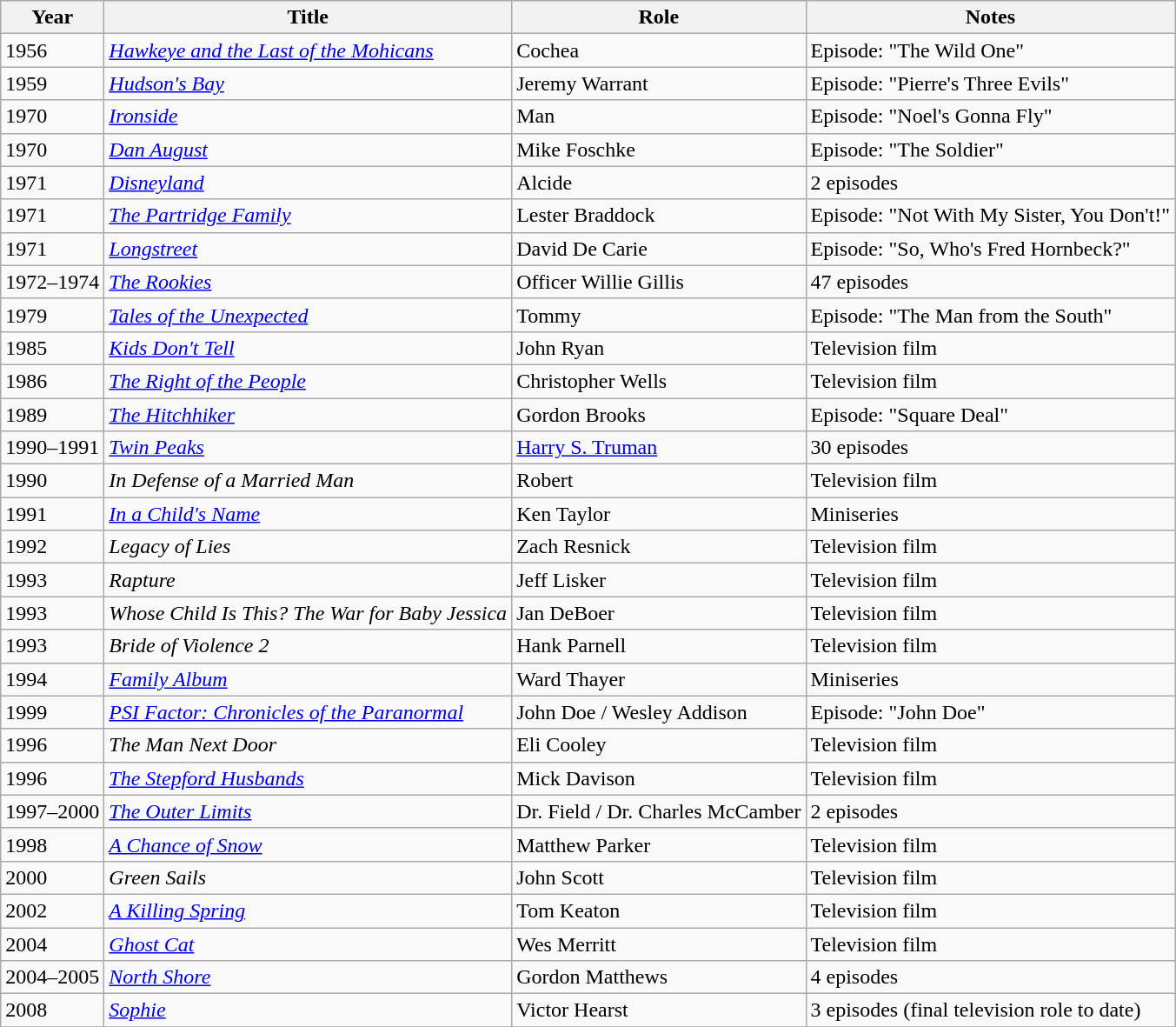<table class="wikitable sortable">
<tr>
<th>Year</th>
<th>Title</th>
<th>Role</th>
<th class="unsortable">Notes</th>
</tr>
<tr>
<td>1956</td>
<td><em><a href='#'>Hawkeye and the Last of the Mohicans</a></em></td>
<td>Cochea</td>
<td>Episode: "The Wild One"</td>
</tr>
<tr>
<td>1959</td>
<td><em><a href='#'>Hudson's Bay</a></em></td>
<td>Jeremy Warrant</td>
<td>Episode: "Pierre's Three Evils"</td>
</tr>
<tr>
<td>1970</td>
<td><em><a href='#'>Ironside</a></em></td>
<td>Man</td>
<td>Episode: "Noel's Gonna Fly"</td>
</tr>
<tr>
<td>1970</td>
<td><em><a href='#'>Dan August</a></em></td>
<td>Mike Foschke</td>
<td>Episode: "The Soldier"</td>
</tr>
<tr>
<td>1971</td>
<td><em><a href='#'>Disneyland</a></em></td>
<td>Alcide</td>
<td>2 episodes</td>
</tr>
<tr>
<td>1971</td>
<td data-sort-value="Partridge Family, The"><em><a href='#'>The Partridge Family</a></em></td>
<td>Lester Braddock</td>
<td>Episode: "Not With My Sister, You Don't!"</td>
</tr>
<tr>
<td>1971</td>
<td><em><a href='#'>Longstreet</a></em></td>
<td>David De Carie</td>
<td>Episode: "So, Who's Fred Hornbeck?"</td>
</tr>
<tr>
<td>1972–1974</td>
<td data-sort-value="Rookies, The"><em><a href='#'>The Rookies</a></em></td>
<td>Officer Willie Gillis</td>
<td>47 episodes</td>
</tr>
<tr>
<td>1979</td>
<td><em><a href='#'>Tales of the Unexpected</a></em></td>
<td>Tommy</td>
<td>Episode: "The Man from the South"</td>
</tr>
<tr>
<td>1985</td>
<td><em><a href='#'>Kids Don't Tell</a></em></td>
<td>John Ryan</td>
<td>Television film</td>
</tr>
<tr>
<td>1986</td>
<td data-sort-value="Right of the People, The"><em><a href='#'>The Right of the People</a></em></td>
<td>Christopher Wells</td>
<td>Television film</td>
</tr>
<tr>
<td>1989</td>
<td data-sort-value="Hitchhiker, The"><em><a href='#'>The Hitchhiker</a></em></td>
<td>Gordon Brooks</td>
<td>Episode: "Square Deal"</td>
</tr>
<tr>
<td>1990–1991</td>
<td><em><a href='#'>Twin Peaks</a></em></td>
<td><a href='#'>Harry S. Truman</a></td>
<td>30 episodes</td>
</tr>
<tr>
<td>1990</td>
<td><em>In Defense of a Married Man</em></td>
<td>Robert</td>
<td>Television film</td>
</tr>
<tr>
<td>1991</td>
<td><em><a href='#'>In a Child's Name</a></em></td>
<td>Ken Taylor</td>
<td>Miniseries</td>
</tr>
<tr>
<td>1992</td>
<td><em>Legacy of Lies</em></td>
<td>Zach Resnick</td>
<td>Television film</td>
</tr>
<tr>
<td>1993</td>
<td><em>Rapture</em></td>
<td>Jeff Lisker</td>
<td>Television film</td>
</tr>
<tr>
<td>1993</td>
<td><em>Whose Child Is This? The War for Baby Jessica</em></td>
<td>Jan DeBoer</td>
<td>Television film</td>
</tr>
<tr>
<td>1993</td>
<td><em>Bride of Violence 2</em></td>
<td>Hank Parnell</td>
<td>Television film</td>
</tr>
<tr>
<td>1994</td>
<td><em><a href='#'>Family Album</a></em></td>
<td>Ward Thayer</td>
<td>Miniseries</td>
</tr>
<tr>
<td>1999</td>
<td><em><a href='#'>PSI Factor: Chronicles of the Paranormal</a></em></td>
<td>John Doe / Wesley Addison</td>
<td>Episode: "John Doe"</td>
</tr>
<tr>
<td>1996</td>
<td data-sort-value="Man Next Door, The"><em>The Man Next Door</em></td>
<td>Eli Cooley</td>
<td>Television film</td>
</tr>
<tr>
<td>1996</td>
<td data-sort-value="Stepford Husbands, The"><em><a href='#'>The Stepford Husbands</a></em></td>
<td>Mick Davison</td>
<td>Television film</td>
</tr>
<tr>
<td>1997–2000</td>
<td data-sort-value="Outer Limits, The"><em><a href='#'>The Outer Limits</a></em></td>
<td>Dr. Field / Dr. Charles McCamber</td>
<td>2 episodes</td>
</tr>
<tr>
<td>1998</td>
<td data-sort-value="Chance of Snow, A"><em><a href='#'>A Chance of Snow</a></em></td>
<td>Matthew Parker</td>
<td>Television film</td>
</tr>
<tr>
<td>2000</td>
<td><em>Green Sails</em></td>
<td>John Scott</td>
<td>Television film</td>
</tr>
<tr>
<td>2002</td>
<td data-sort-value="Killing Spring, A"><em><a href='#'>A Killing Spring</a></em></td>
<td>Tom Keaton</td>
<td>Television film</td>
</tr>
<tr>
<td>2004</td>
<td><em><a href='#'>Ghost Cat</a></em></td>
<td>Wes Merritt</td>
<td>Television film</td>
</tr>
<tr>
<td>2004–2005</td>
<td><em><a href='#'>North Shore</a></em></td>
<td>Gordon Matthews</td>
<td>4 episodes</td>
</tr>
<tr>
<td>2008</td>
<td><em><a href='#'>Sophie</a></em></td>
<td>Victor Hearst</td>
<td>3 episodes (final television role to date)</td>
</tr>
<tr>
</tr>
</table>
